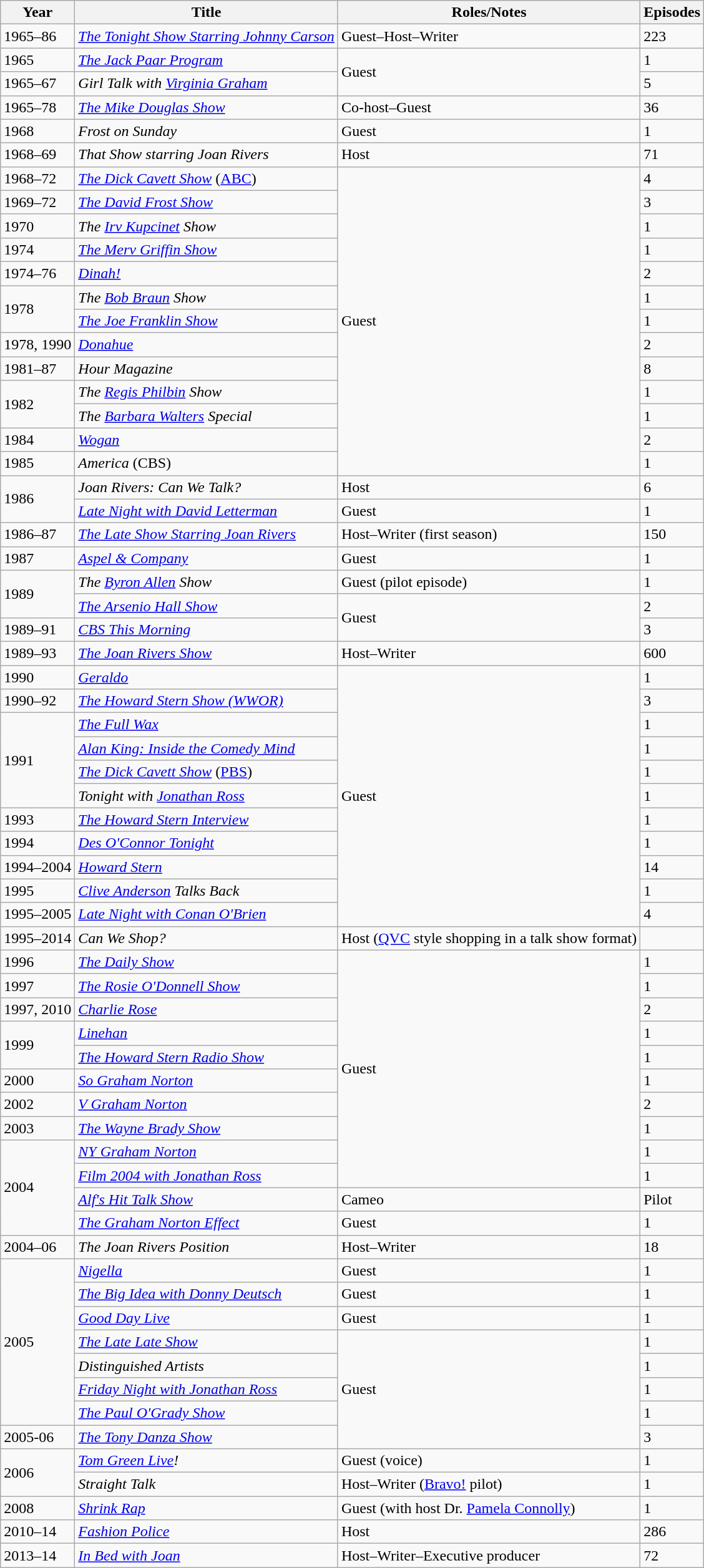<table class="wikitable sortable">
<tr>
<th>Year</th>
<th>Title</th>
<th>Roles/Notes</th>
<th>Episodes</th>
</tr>
<tr>
<td>1965–86</td>
<td><em><a href='#'>The Tonight Show Starring Johnny Carson</a></em></td>
<td>Guest–Host–Writer</td>
<td>223</td>
</tr>
<tr>
<td>1965</td>
<td><em><a href='#'>The Jack Paar Program</a></em></td>
<td rowspan="2">Guest</td>
<td>1</td>
</tr>
<tr>
<td>1965–67</td>
<td><em>Girl Talk with <a href='#'>Virginia Graham</a></em></td>
<td>5</td>
</tr>
<tr>
<td>1965–78</td>
<td><em><a href='#'>The Mike Douglas Show</a></em></td>
<td>Co-host–Guest</td>
<td>36</td>
</tr>
<tr>
<td>1968</td>
<td><em>Frost on Sunday</em></td>
<td>Guest</td>
<td>1</td>
</tr>
<tr>
<td>1968–69</td>
<td><em>That Show starring Joan Rivers</em></td>
<td>Host</td>
<td>71</td>
</tr>
<tr>
<td>1968–72</td>
<td><em><a href='#'>The Dick Cavett Show</a></em> (<a href='#'>ABC</a>)</td>
<td rowspan="13">Guest</td>
<td>4</td>
</tr>
<tr>
<td>1969–72</td>
<td><em><a href='#'>The David Frost Show</a></em></td>
<td>3</td>
</tr>
<tr>
<td>1970</td>
<td><em>The <a href='#'>Irv Kupcinet</a> Show</em></td>
<td>1</td>
</tr>
<tr>
<td>1974</td>
<td><em><a href='#'>The Merv Griffin Show</a></em></td>
<td>1</td>
</tr>
<tr>
<td>1974–76</td>
<td><em><a href='#'>Dinah!</a></em></td>
<td>2</td>
</tr>
<tr>
<td rowspan="2">1978</td>
<td><em>The <a href='#'>Bob Braun</a> Show</em></td>
<td>1</td>
</tr>
<tr>
<td><em><a href='#'>The Joe Franklin Show</a></em></td>
<td>1</td>
</tr>
<tr>
<td>1978, 1990</td>
<td><em><a href='#'>Donahue</a></em></td>
<td>2</td>
</tr>
<tr>
<td>1981–87</td>
<td><em>Hour Magazine</em></td>
<td>8</td>
</tr>
<tr>
<td rowspan="2">1982</td>
<td><em>The <a href='#'>Regis Philbin</a> Show</em></td>
<td>1</td>
</tr>
<tr>
<td><em>The <a href='#'>Barbara Walters</a> Special</em></td>
<td>1</td>
</tr>
<tr>
<td>1984</td>
<td><em><a href='#'>Wogan</a></em></td>
<td>2</td>
</tr>
<tr>
<td>1985</td>
<td><em>America</em> (CBS)</td>
<td>1</td>
</tr>
<tr>
<td rowspan="2">1986</td>
<td><em>Joan Rivers: Can We Talk?</em></td>
<td>Host</td>
<td>6</td>
</tr>
<tr>
<td><em><a href='#'>Late Night with David Letterman</a></em></td>
<td>Guest</td>
<td>1</td>
</tr>
<tr>
<td>1986–87</td>
<td><em><a href='#'>The Late Show Starring Joan Rivers</a></em></td>
<td>Host–Writer (first season)</td>
<td>150</td>
</tr>
<tr>
<td>1987</td>
<td><em><a href='#'>Aspel & Company</a></em></td>
<td>Guest</td>
<td>1</td>
</tr>
<tr>
<td rowspan="2">1989</td>
<td><em>The <a href='#'>Byron Allen</a> Show</em></td>
<td>Guest (pilot episode)</td>
<td>1</td>
</tr>
<tr>
<td><em><a href='#'>The Arsenio Hall Show</a></em></td>
<td rowspan="2">Guest</td>
<td>2</td>
</tr>
<tr>
<td>1989–91</td>
<td><em><a href='#'>CBS This Morning</a></em></td>
<td>3</td>
</tr>
<tr>
<td>1989–93</td>
<td><em><a href='#'>The Joan Rivers Show</a></em></td>
<td>Host–Writer</td>
<td>600</td>
</tr>
<tr>
<td>1990</td>
<td><em><a href='#'>Geraldo</a></em></td>
<td rowspan="11">Guest</td>
<td>1</td>
</tr>
<tr>
<td>1990–92</td>
<td><em><a href='#'>The Howard Stern Show (WWOR)</a></em></td>
<td>3</td>
</tr>
<tr>
<td rowspan="4">1991</td>
<td><em><a href='#'>The Full Wax</a></em></td>
<td>1</td>
</tr>
<tr>
<td><em><a href='#'>Alan King: Inside the Comedy Mind</a></em></td>
<td>1</td>
</tr>
<tr>
<td><em><a href='#'>The Dick Cavett Show</a></em> (<a href='#'>PBS</a>)</td>
<td>1</td>
</tr>
<tr>
<td><em>Tonight with <a href='#'>Jonathan Ross</a></em></td>
<td>1</td>
</tr>
<tr>
<td>1993</td>
<td><em><a href='#'>The Howard Stern Interview</a></em></td>
<td>1</td>
</tr>
<tr>
<td>1994</td>
<td><em><a href='#'>Des O'Connor Tonight</a></em></td>
<td>1</td>
</tr>
<tr>
<td>1994–2004</td>
<td><em><a href='#'>Howard Stern</a></em></td>
<td>14</td>
</tr>
<tr>
<td>1995</td>
<td><em><a href='#'>Clive Anderson</a> Talks Back</em></td>
<td>1</td>
</tr>
<tr>
<td>1995–2005</td>
<td><em><a href='#'>Late Night with Conan O'Brien</a></em></td>
<td>4</td>
</tr>
<tr>
<td>1995–2014</td>
<td><em>Can We Shop?</em></td>
<td>Host (<a href='#'>QVC</a> style shopping in a talk show format)</td>
<td></td>
</tr>
<tr>
<td>1996</td>
<td><em><a href='#'>The Daily Show</a></em></td>
<td rowspan="10">Guest</td>
<td>1</td>
</tr>
<tr>
<td>1997</td>
<td><em><a href='#'>The Rosie O'Donnell Show</a></em></td>
<td>1</td>
</tr>
<tr>
<td>1997, 2010</td>
<td><em><a href='#'>Charlie Rose</a></em></td>
<td>2</td>
</tr>
<tr>
<td rowspan="2">1999</td>
<td><em><a href='#'>Linehan</a></em></td>
<td>1</td>
</tr>
<tr>
<td><em><a href='#'>The Howard Stern Radio Show</a></em></td>
<td>1</td>
</tr>
<tr>
<td>2000</td>
<td><em><a href='#'>So Graham Norton</a></em></td>
<td>1</td>
</tr>
<tr>
<td>2002</td>
<td><em><a href='#'>V Graham Norton</a></em></td>
<td>2</td>
</tr>
<tr>
<td>2003</td>
<td><em><a href='#'>The Wayne Brady Show</a></em></td>
<td>1</td>
</tr>
<tr>
<td rowspan="4">2004</td>
<td><em><a href='#'>NY Graham Norton</a></em></td>
<td>1</td>
</tr>
<tr>
<td><em><a href='#'>Film 2004 with Jonathan Ross</a></em></td>
<td>1</td>
</tr>
<tr>
<td><em><a href='#'>Alf's Hit Talk Show</a></em></td>
<td>Cameo</td>
<td>Pilot</td>
</tr>
<tr>
<td><em><a href='#'>The Graham Norton Effect</a></em></td>
<td>Guest</td>
<td>1</td>
</tr>
<tr>
<td>2004–06</td>
<td><em>The Joan Rivers Position</em></td>
<td>Host–Writer</td>
<td>18</td>
</tr>
<tr>
<td rowspan="7">2005</td>
<td><em><a href='#'>Nigella</a></em></td>
<td>Guest</td>
<td>1</td>
</tr>
<tr>
<td><em><a href='#'>The Big Idea with Donny Deutsch</a></em></td>
<td>Guest</td>
<td>1</td>
</tr>
<tr>
<td><em><a href='#'>Good Day Live</a></em></td>
<td>Guest</td>
<td>1</td>
</tr>
<tr>
<td><em><a href='#'>The Late Late Show</a></em></td>
<td rowspan="5">Guest</td>
<td>1</td>
</tr>
<tr>
<td><em>Distinguished Artists</em></td>
<td>1</td>
</tr>
<tr>
<td><em><a href='#'>Friday Night with Jonathan Ross</a></em></td>
<td>1</td>
</tr>
<tr>
<td><em><a href='#'>The Paul O'Grady Show</a></em></td>
<td>1</td>
</tr>
<tr>
<td>2005-06</td>
<td><em><a href='#'>The Tony Danza Show</a></em></td>
<td>3</td>
</tr>
<tr>
<td rowspan="2">2006</td>
<td><em><a href='#'>Tom Green Live</a>!</em></td>
<td>Guest (voice)</td>
<td>1</td>
</tr>
<tr>
<td><em>Straight Talk</em></td>
<td>Host–Writer (<a href='#'>Bravo!</a> pilot)</td>
<td>1</td>
</tr>
<tr>
<td>2008</td>
<td><em><a href='#'>Shrink Rap</a></em></td>
<td>Guest (with host Dr. <a href='#'>Pamela Connolly</a>)</td>
<td>1</td>
</tr>
<tr>
<td>2010–14</td>
<td><em><a href='#'>Fashion Police</a></em></td>
<td>Host</td>
<td>286</td>
</tr>
<tr>
<td>2013–14</td>
<td><em><a href='#'>In Bed with Joan</a></em></td>
<td>Host–Writer–Executive producer</td>
<td>72</td>
</tr>
</table>
